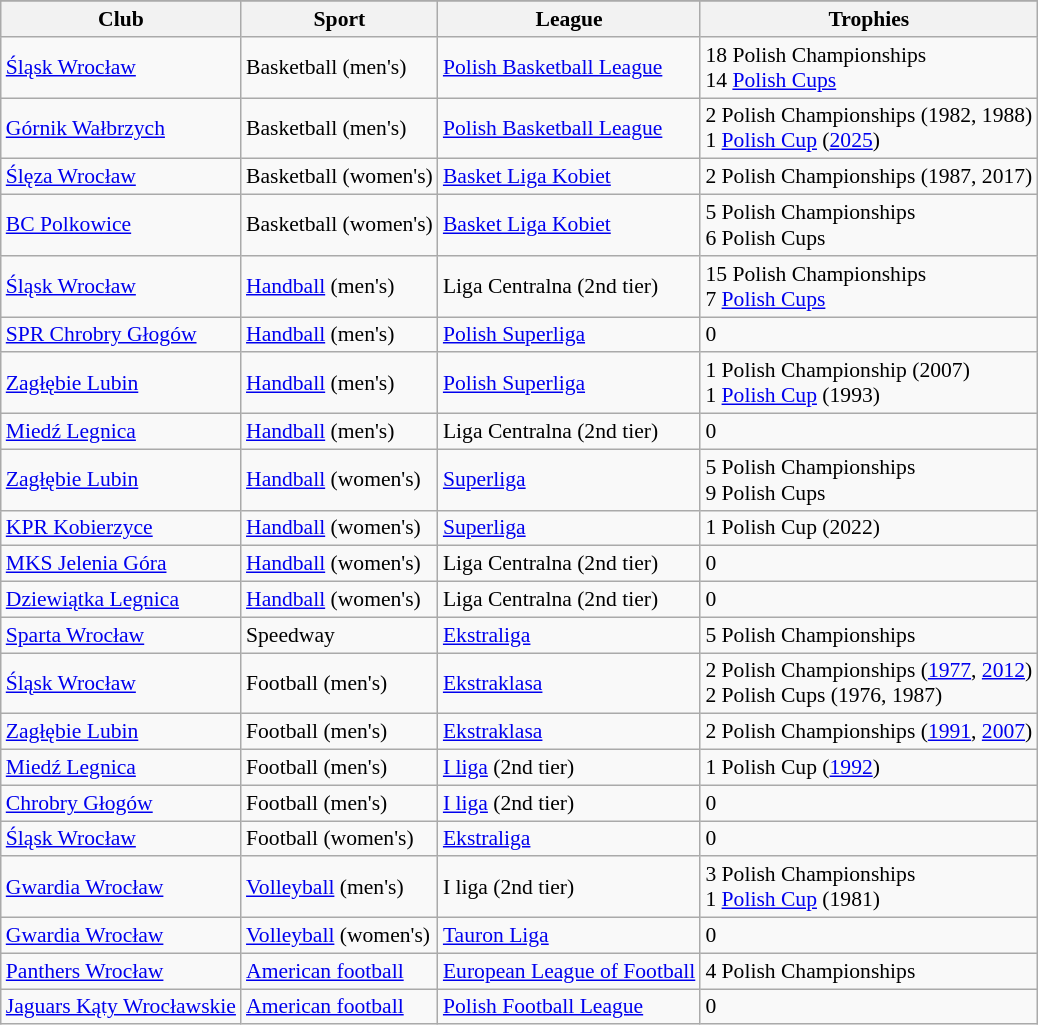<table class="wikitable sortable" style="font-size:90%">
<tr>
</tr>
<tr>
<th>Club</th>
<th>Sport</th>
<th>League</th>
<th>Trophies</th>
</tr>
<tr>
<td><a href='#'>Śląsk Wrocław</a></td>
<td>Basketball (men's)</td>
<td><a href='#'>Polish Basketball League</a></td>
<td>18 Polish Championships<br>14 <a href='#'>Polish Cups</a></td>
</tr>
<tr>
<td><a href='#'>Górnik Wałbrzych</a></td>
<td>Basketball (men's)</td>
<td><a href='#'>Polish Basketball League</a></td>
<td>2 Polish Championships (1982, 1988)<br>1 <a href='#'>Polish Cup</a> (<a href='#'>2025</a>)</td>
</tr>
<tr>
<td><a href='#'>Ślęza Wrocław</a></td>
<td>Basketball (women's)</td>
<td><a href='#'>Basket Liga Kobiet</a></td>
<td>2 Polish Championships (1987, 2017)</td>
</tr>
<tr>
<td><a href='#'>BC Polkowice</a></td>
<td>Basketball (women's)</td>
<td><a href='#'>Basket Liga Kobiet</a></td>
<td>5 Polish Championships<br>6 Polish Cups</td>
</tr>
<tr>
<td><a href='#'>Śląsk Wrocław</a></td>
<td><a href='#'>Handball</a> (men's)</td>
<td>Liga Centralna (2nd tier)</td>
<td>15 Polish Championships<br>7 <a href='#'>Polish Cups</a></td>
</tr>
<tr>
<td><a href='#'>SPR Chrobry Głogów</a></td>
<td><a href='#'>Handball</a> (men's)</td>
<td><a href='#'>Polish Superliga</a></td>
<td>0</td>
</tr>
<tr>
<td><a href='#'>Zagłębie Lubin</a></td>
<td><a href='#'>Handball</a> (men's)</td>
<td><a href='#'>Polish Superliga</a></td>
<td>1 Polish Championship (2007)<br>1 <a href='#'>Polish Cup</a> (1993)</td>
</tr>
<tr>
<td><a href='#'>Miedź Legnica</a></td>
<td><a href='#'>Handball</a> (men's)</td>
<td>Liga Centralna (2nd tier)</td>
<td>0</td>
</tr>
<tr>
<td><a href='#'>Zagłębie Lubin</a></td>
<td><a href='#'>Handball</a> (women's)</td>
<td><a href='#'>Superliga</a></td>
<td>5 Polish Championships<br>9 Polish Cups</td>
</tr>
<tr>
<td><a href='#'>KPR Kobierzyce</a></td>
<td><a href='#'>Handball</a> (women's)</td>
<td><a href='#'>Superliga</a></td>
<td>1 Polish Cup (2022)</td>
</tr>
<tr>
<td><a href='#'>MKS Jelenia Góra</a></td>
<td><a href='#'>Handball</a> (women's)</td>
<td>Liga Centralna (2nd tier)</td>
<td>0</td>
</tr>
<tr>
<td><a href='#'>Dziewiątka Legnica</a></td>
<td><a href='#'>Handball</a> (women's)</td>
<td>Liga Centralna (2nd tier)</td>
<td>0</td>
</tr>
<tr>
<td><a href='#'>Sparta Wrocław</a></td>
<td>Speedway</td>
<td><a href='#'>Ekstraliga</a></td>
<td>5 Polish Championships</td>
</tr>
<tr>
<td><a href='#'>Śląsk Wrocław</a></td>
<td>Football (men's)</td>
<td><a href='#'>Ekstraklasa</a></td>
<td>2 Polish Championships (<a href='#'>1977</a>, <a href='#'>2012</a>)<br>2 Polish Cups (1976, 1987)</td>
</tr>
<tr>
<td><a href='#'>Zagłębie Lubin</a></td>
<td>Football (men's)</td>
<td><a href='#'>Ekstraklasa</a></td>
<td>2 Polish Championships (<a href='#'>1991</a>, <a href='#'>2007</a>)</td>
</tr>
<tr>
<td><a href='#'>Miedź Legnica</a></td>
<td>Football (men's)</td>
<td><a href='#'>I liga</a> (2nd tier)</td>
<td>1 Polish Cup (<a href='#'>1992</a>)</td>
</tr>
<tr>
<td><a href='#'>Chrobry Głogów</a></td>
<td>Football (men's)</td>
<td><a href='#'>I liga</a> (2nd tier)</td>
<td>0</td>
</tr>
<tr>
<td><a href='#'>Śląsk Wrocław</a></td>
<td>Football (women's)</td>
<td><a href='#'>Ekstraliga</a></td>
<td>0</td>
</tr>
<tr>
<td><a href='#'>Gwardia Wrocław</a></td>
<td><a href='#'>Volleyball</a> (men's)</td>
<td>I liga (2nd tier)</td>
<td>3 Polish Championships<br>1 <a href='#'>Polish Cup</a> (1981)</td>
</tr>
<tr>
<td><a href='#'>Gwardia Wrocław</a></td>
<td><a href='#'>Volleyball</a> (women's)</td>
<td><a href='#'>Tauron Liga</a></td>
<td>0</td>
</tr>
<tr>
<td><a href='#'>Panthers Wrocław</a></td>
<td><a href='#'>American football</a></td>
<td><a href='#'>European League of Football</a></td>
<td>4 Polish Championships</td>
</tr>
<tr>
<td><a href='#'>Jaguars Kąty Wrocławskie</a></td>
<td><a href='#'>American football</a></td>
<td><a href='#'>Polish Football League</a></td>
<td>0</td>
</tr>
</table>
